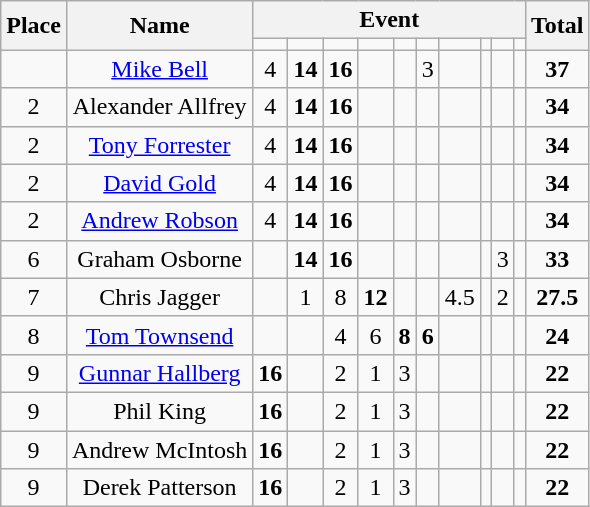<table class="wikitable" style="text-align:center;">
<tr>
<th rowspan="2">Place</th>
<th rowspan="2">Name</th>
<th colspan="10">Event</th>
<th rowspan="2">Total</th>
</tr>
<tr>
<td></td>
<td></td>
<td></td>
<td></td>
<td></td>
<td></td>
<td></td>
<td></td>
<td></td>
<td></td>
</tr>
<tr>
<td></td>
<td><a href='#'>Mike Bell</a></td>
<td>4</td>
<td><strong>14</strong></td>
<td><strong>16</strong></td>
<td></td>
<td></td>
<td>3</td>
<td></td>
<td></td>
<td></td>
<td></td>
<td><strong>37</strong></td>
</tr>
<tr>
<td>2</td>
<td>Alexander Allfrey</td>
<td>4</td>
<td><strong>14</strong></td>
<td><strong>16</strong></td>
<td></td>
<td></td>
<td></td>
<td></td>
<td></td>
<td></td>
<td></td>
<td><strong>34</strong></td>
</tr>
<tr>
<td>2</td>
<td><a href='#'>Tony Forrester</a></td>
<td>4</td>
<td><strong>14</strong></td>
<td><strong>16</strong></td>
<td></td>
<td></td>
<td></td>
<td></td>
<td></td>
<td></td>
<td></td>
<td><strong>34</strong></td>
</tr>
<tr>
<td>2</td>
<td><a href='#'>David Gold</a></td>
<td>4</td>
<td><strong>14</strong></td>
<td><strong>16</strong></td>
<td></td>
<td></td>
<td></td>
<td></td>
<td></td>
<td></td>
<td></td>
<td><strong>34</strong></td>
</tr>
<tr>
<td>2</td>
<td><a href='#'>Andrew Robson</a></td>
<td>4</td>
<td><strong>14</strong></td>
<td><strong>16</strong></td>
<td></td>
<td></td>
<td></td>
<td></td>
<td></td>
<td></td>
<td></td>
<td><strong>34</strong></td>
</tr>
<tr>
<td>6</td>
<td>Graham Osborne</td>
<td></td>
<td><strong>14</strong></td>
<td><strong>16</strong></td>
<td></td>
<td></td>
<td></td>
<td></td>
<td></td>
<td>3</td>
<td></td>
<td><strong>33</strong></td>
</tr>
<tr>
<td>7</td>
<td>Chris Jagger</td>
<td></td>
<td>1</td>
<td>8</td>
<td><strong>12</strong></td>
<td></td>
<td></td>
<td>4.5</td>
<td></td>
<td>2</td>
<td></td>
<td><strong>27.5</strong></td>
</tr>
<tr>
<td>8</td>
<td><a href='#'>Tom Townsend</a></td>
<td></td>
<td></td>
<td>4</td>
<td>6</td>
<td><strong>8</strong></td>
<td><strong>6</strong></td>
<td></td>
<td></td>
<td></td>
<td></td>
<td><strong>24</strong></td>
</tr>
<tr>
<td>9</td>
<td><a href='#'>Gunnar Hallberg</a></td>
<td><strong>16</strong></td>
<td></td>
<td>2</td>
<td>1</td>
<td>3</td>
<td></td>
<td></td>
<td></td>
<td></td>
<td></td>
<td><strong>22</strong></td>
</tr>
<tr>
<td>9</td>
<td>Phil King</td>
<td><strong>16</strong></td>
<td></td>
<td>2</td>
<td>1</td>
<td>3</td>
<td></td>
<td></td>
<td></td>
<td></td>
<td></td>
<td><strong>22</strong></td>
</tr>
<tr>
<td>9</td>
<td>Andrew McIntosh</td>
<td><strong>16</strong></td>
<td></td>
<td>2</td>
<td>1</td>
<td>3</td>
<td></td>
<td></td>
<td></td>
<td></td>
<td></td>
<td><strong>22</strong></td>
</tr>
<tr>
<td>9</td>
<td>Derek Patterson</td>
<td><strong>16</strong></td>
<td></td>
<td>2</td>
<td>1</td>
<td>3</td>
<td></td>
<td></td>
<td></td>
<td></td>
<td></td>
<td><strong>22</strong></td>
</tr>
</table>
